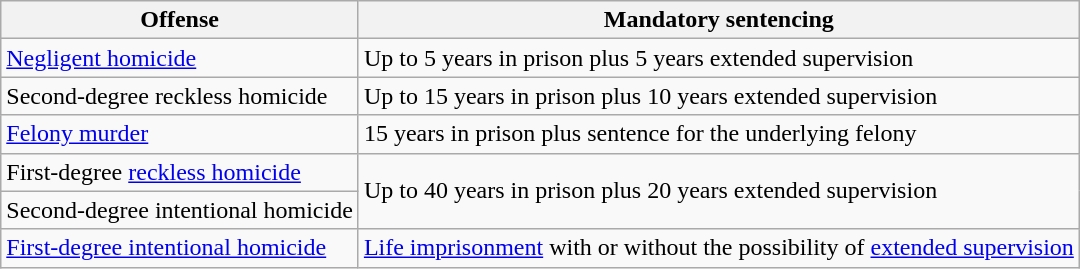<table class="wikitable">
<tr>
<th>Offense</th>
<th>Mandatory sentencing</th>
</tr>
<tr>
<td><a href='#'>Negligent homicide</a></td>
<td>Up to 5 years in prison plus 5 years extended supervision</td>
</tr>
<tr>
<td>Second-degree reckless homicide</td>
<td>Up to 15 years in prison plus 10 years extended supervision</td>
</tr>
<tr>
<td><a href='#'>Felony murder</a></td>
<td>15 years in prison plus sentence for the underlying felony</td>
</tr>
<tr>
<td>First-degree <a href='#'>reckless homicide</a></td>
<td rowspan="2">Up to 40 years in prison plus 20 years extended supervision</td>
</tr>
<tr>
<td>Second-degree intentional homicide</td>
</tr>
<tr>
<td><a href='#'>First-degree intentional homicide</a></td>
<td><a href='#'>Life imprisonment</a> with or without the possibility of <a href='#'>extended supervision</a></td>
</tr>
</table>
